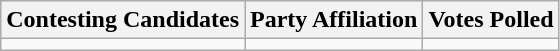<table class="wikitable sortable">
<tr>
<th>Contesting Candidates</th>
<th>Party Affiliation</th>
<th>Votes Polled</th>
</tr>
<tr>
<td></td>
<td></td>
<td></td>
</tr>
</table>
